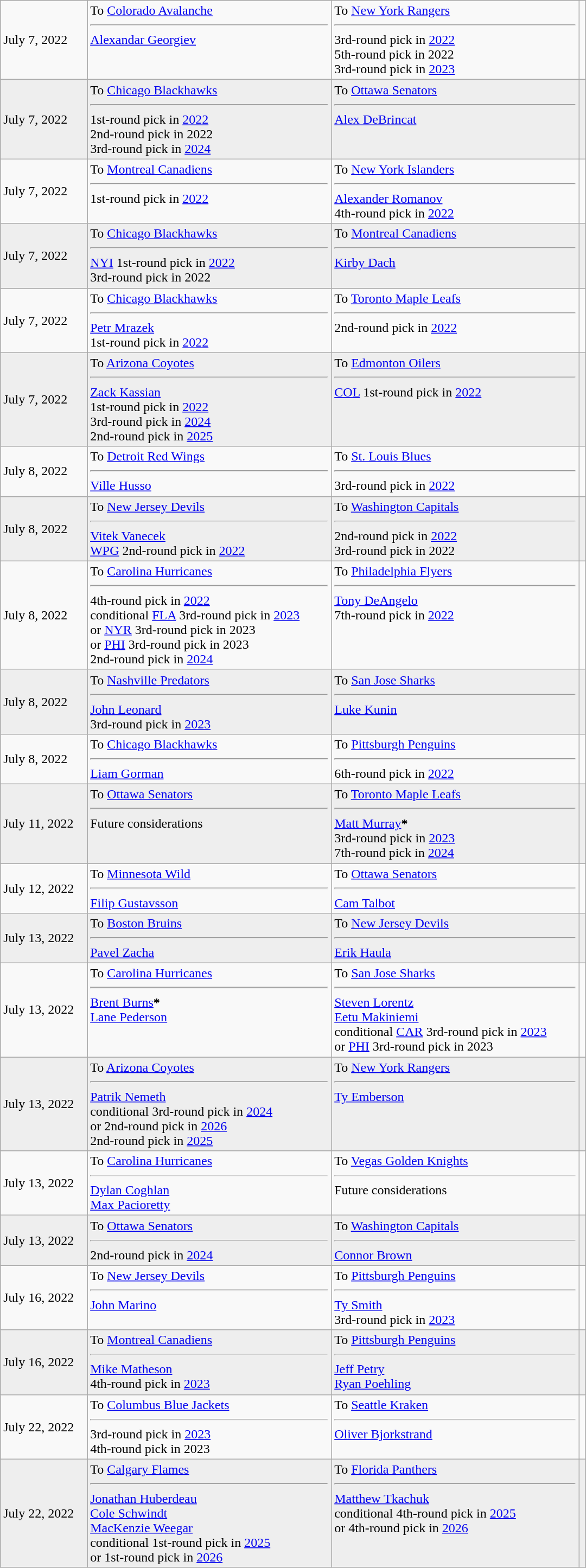<table cellspacing=0 class="wikitable" style="border:1px solid #999999; width:720px;">
<tr>
<td>July 7, 2022</td>
<td valign="top">To <a href='#'>Colorado Avalanche</a><hr><a href='#'>Alexandar Georgiev</a></td>
<td valign="top">To <a href='#'>New York Rangers</a><hr>3rd-round pick in <a href='#'>2022</a><br>5th-round pick in 2022<br>3rd-round pick in <a href='#'>2023</a></td>
<td></td>
</tr>
<tr bgcolor="eeeeee">
<td>July 7, 2022</td>
<td valign="top">To <a href='#'>Chicago Blackhawks</a><hr>1st-round pick in <a href='#'>2022</a><br>2nd-round pick in 2022<br>3rd-round pick in <a href='#'>2024</a></td>
<td valign="top">To <a href='#'>Ottawa Senators</a><hr><a href='#'>Alex DeBrincat</a></td>
<td></td>
</tr>
<tr>
<td>July 7, 2022</td>
<td valign="top">To <a href='#'>Montreal Canadiens</a><hr>1st-round pick in <a href='#'>2022</a></td>
<td valign="top">To <a href='#'>New York Islanders</a><hr><a href='#'>Alexander Romanov</a><br>4th-round pick in <a href='#'>2022</a></td>
<td></td>
</tr>
<tr bgcolor="eeeeee">
<td>July 7, 2022</td>
<td valign="top">To <a href='#'>Chicago Blackhawks</a><hr><a href='#'>NYI</a> 1st-round pick in <a href='#'>2022</a><br>3rd-round pick in 2022</td>
<td valign="top">To <a href='#'>Montreal Canadiens</a><hr><a href='#'>Kirby Dach</a></td>
<td></td>
</tr>
<tr>
<td>July 7, 2022</td>
<td valign="top">To <a href='#'>Chicago Blackhawks</a><hr><a href='#'>Petr Mrazek</a><br>1st-round pick in <a href='#'>2022</a></td>
<td valign="top">To <a href='#'>Toronto Maple Leafs</a><hr>2nd-round pick in <a href='#'>2022</a></td>
<td></td>
</tr>
<tr bgcolor="eeeeee">
<td>July 7, 2022</td>
<td valign="top">To <a href='#'>Arizona Coyotes</a><hr><a href='#'>Zack Kassian</a><br>1st-round pick in <a href='#'>2022</a><br>3rd-round pick in <a href='#'>2024</a><br>2nd-round pick in <a href='#'>2025</a></td>
<td valign="top">To <a href='#'>Edmonton Oilers</a><hr><a href='#'>COL</a> 1st-round pick in <a href='#'>2022</a></td>
<td></td>
</tr>
<tr>
<td>July 8, 2022</td>
<td valign="top">To <a href='#'>Detroit Red Wings</a><hr><a href='#'>Ville Husso</a></td>
<td valign="top">To <a href='#'>St. Louis Blues</a><hr>3rd-round pick in <a href='#'>2022</a></td>
<td></td>
</tr>
<tr bgcolor="eeeeee">
<td>July 8, 2022</td>
<td valign="top">To <a href='#'>New Jersey Devils</a><hr><a href='#'>Vitek Vanecek</a><br><a href='#'>WPG</a> 2nd-round pick in <a href='#'>2022</a></td>
<td valign="top">To <a href='#'>Washington Capitals</a><hr>2nd-round pick in <a href='#'>2022</a><br>3rd-round pick in 2022</td>
<td></td>
</tr>
<tr>
<td>July 8, 2022</td>
<td valign="top">To <a href='#'>Carolina Hurricanes</a><hr>4th-round pick in <a href='#'>2022</a><br><span>conditional</span> <a href='#'>FLA</a> 3rd-round pick in <a href='#'>2023</a><br>or <a href='#'>NYR</a> 3rd-round pick in 2023<br>or <a href='#'>PHI</a> 3rd-round pick in 2023<br>2nd-round pick in <a href='#'>2024</a></td>
<td valign="top">To <a href='#'>Philadelphia Flyers</a><hr><a href='#'>Tony DeAngelo</a><br>7th-round pick in <a href='#'>2022</a></td>
<td></td>
</tr>
<tr bgcolor="eeeeee">
<td>July 8, 2022</td>
<td valign="top">To <a href='#'>Nashville Predators</a><hr><a href='#'>John Leonard</a><br>3rd-round pick in <a href='#'>2023</a></td>
<td valign="top">To <a href='#'>San Jose Sharks</a><hr><a href='#'>Luke Kunin</a></td>
<td></td>
</tr>
<tr>
<td>July 8, 2022</td>
<td valign="top">To <a href='#'>Chicago Blackhawks</a><hr><a href='#'>Liam Gorman</a></td>
<td valign="top">To <a href='#'>Pittsburgh Penguins</a><hr>6th-round pick in <a href='#'>2022</a></td>
<td></td>
</tr>
<tr bgcolor="eeeeee">
<td>July 11, 2022</td>
<td valign="top">To <a href='#'>Ottawa Senators</a><hr><span>Future considerations</span></td>
<td valign="top">To <a href='#'>Toronto Maple Leafs</a><hr><a href='#'>Matt Murray</a><span><strong>*</strong></span><br>3rd-round pick in <a href='#'>2023</a><br>7th-round pick in <a href='#'>2024</a></td>
<td></td>
</tr>
<tr>
<td>July 12, 2022</td>
<td valign="top">To <a href='#'>Minnesota Wild</a><hr><a href='#'>Filip Gustavsson</a></td>
<td valign="top">To <a href='#'>Ottawa Senators</a><hr><a href='#'>Cam Talbot</a></td>
<td></td>
</tr>
<tr bgcolor="eeeeee">
<td>July 13, 2022</td>
<td valign="top">To <a href='#'>Boston Bruins</a><hr><a href='#'>Pavel Zacha</a></td>
<td valign="top">To <a href='#'>New Jersey Devils</a><hr><a href='#'>Erik Haula</a></td>
<td></td>
</tr>
<tr>
<td>July 13, 2022</td>
<td valign="top">To <a href='#'>Carolina Hurricanes</a><hr><a href='#'>Brent Burns</a><span><strong>*</strong></span><br><a href='#'>Lane Pederson</a></td>
<td valign="top">To <a href='#'>San Jose Sharks</a><hr><a href='#'>Steven Lorentz</a><br><a href='#'>Eetu Makiniemi</a><br><span>conditional</span> <a href='#'>CAR</a> 3rd-round pick in <a href='#'>2023</a><br>or <a href='#'>PHI</a> 3rd-round pick in 2023</td>
<td></td>
</tr>
<tr bgcolor="eeeeee">
<td>July 13, 2022</td>
<td valign="top">To <a href='#'>Arizona Coyotes</a><hr><a href='#'>Patrik Nemeth</a><br><span>conditional</span> 3rd-round pick in <a href='#'>2024</a><br>or 2nd-round pick in <a href='#'>2026</a><br>2nd-round pick in <a href='#'>2025</a></td>
<td valign="top">To <a href='#'>New York Rangers</a><hr><a href='#'>Ty Emberson</a></td>
<td></td>
</tr>
<tr>
<td>July 13, 2022</td>
<td valign="top">To <a href='#'>Carolina Hurricanes</a><hr><a href='#'>Dylan Coghlan</a><br><a href='#'>Max Pacioretty</a></td>
<td valign="top">To <a href='#'>Vegas Golden Knights</a><hr><span>Future considerations</span></td>
<td></td>
</tr>
<tr bgcolor="eeeeee">
<td>July 13, 2022</td>
<td valign="top">To <a href='#'>Ottawa Senators</a><hr>2nd-round pick in <a href='#'>2024</a></td>
<td valign="top">To <a href='#'>Washington Capitals</a><hr><a href='#'>Connor Brown</a></td>
<td></td>
</tr>
<tr>
<td>July 16, 2022</td>
<td valign="top">To <a href='#'>New Jersey Devils</a><hr><a href='#'>John Marino</a></td>
<td valign="top">To <a href='#'>Pittsburgh Penguins</a><hr><a href='#'>Ty Smith</a><br>3rd-round pick in <a href='#'>2023</a></td>
<td></td>
</tr>
<tr bgcolor="eeeeee">
<td>July 16, 2022</td>
<td valign="top">To <a href='#'>Montreal Canadiens</a><hr><a href='#'>Mike Matheson</a><br>4th-round pick in <a href='#'>2023</a></td>
<td valign="top">To <a href='#'>Pittsburgh Penguins</a><hr><a href='#'>Jeff Petry</a><br><a href='#'>Ryan Poehling</a></td>
<td></td>
</tr>
<tr>
<td>July 22, 2022</td>
<td valign="top">To <a href='#'>Columbus Blue Jackets</a><hr>3rd-round pick in <a href='#'>2023</a><br>4th-round pick in 2023</td>
<td valign="top">To <a href='#'>Seattle Kraken</a><hr><a href='#'>Oliver Bjorkstrand</a></td>
<td></td>
</tr>
<tr bgcolor="eeeeee">
<td>July 22, 2022</td>
<td valign="top">To <a href='#'>Calgary Flames</a><hr><a href='#'>Jonathan Huberdeau</a><br><a href='#'>Cole Schwindt</a><br><a href='#'>MacKenzie Weegar</a><br><span>conditional</span> 1st-round pick in <a href='#'>2025</a><br>or 1st-round pick in <a href='#'>2026</a></td>
<td valign="top">To <a href='#'>Florida Panthers</a><hr><a href='#'>Matthew Tkachuk</a><br><span>conditional</span> 4th-round pick in <a href='#'>2025</a><br>or 4th-round pick in <a href='#'>2026</a></td>
<td></td>
</tr>
</table>
